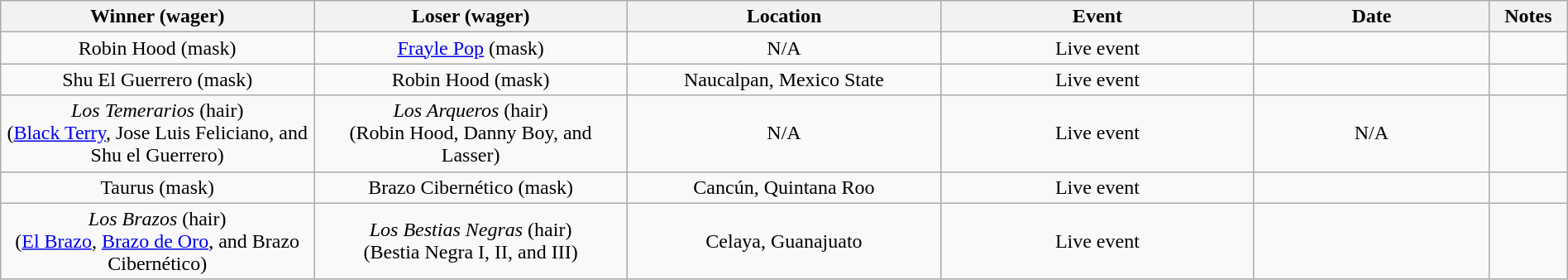<table class="wikitable sortable" width=100%  style="text-align: center">
<tr>
<th width=20% scope="col">Winner (wager)</th>
<th width=20% scope="col">Loser (wager)</th>
<th width=20% scope="col">Location</th>
<th width=20% scope="col">Event</th>
<th width=15% scope="col">Date</th>
<th class="unsortable" width=5% scope="col">Notes</th>
</tr>
<tr>
<td>Robin Hood (mask)</td>
<td><a href='#'>Frayle Pop</a> (mask)</td>
<td>N/A</td>
<td>Live event</td>
<td></td>
<td></td>
</tr>
<tr>
<td>Shu El Guerrero (mask)</td>
<td>Robin Hood (mask)</td>
<td>Naucalpan, Mexico State</td>
<td>Live event</td>
<td></td>
<td></td>
</tr>
<tr>
<td><em>Los Temerarios</em> (hair)<br>(<a href='#'>Black Terry</a>, Jose Luis Feliciano, and Shu el Guerrero)</td>
<td><em>Los Arqueros</em> (hair)<br>(Robin Hood, Danny Boy, and Lasser)</td>
<td>N/A</td>
<td>Live event</td>
<td>N/A</td>
<td></td>
</tr>
<tr>
<td>Taurus (mask)</td>
<td>Brazo Cibernético (mask)</td>
<td>Cancún, Quintana Roo</td>
<td>Live event</td>
<td></td>
<td></td>
</tr>
<tr>
<td><em>Los Brazos</em> (hair)<br>(<a href='#'>El Brazo</a>, <a href='#'>Brazo de Oro</a>, and Brazo Cibernético)</td>
<td><em>Los Bestias Negras</em> (hair)<br>(Bestia Negra I, II, and III)</td>
<td>Celaya, Guanajuato</td>
<td>Live event</td>
<td></td>
<td></td>
</tr>
</table>
